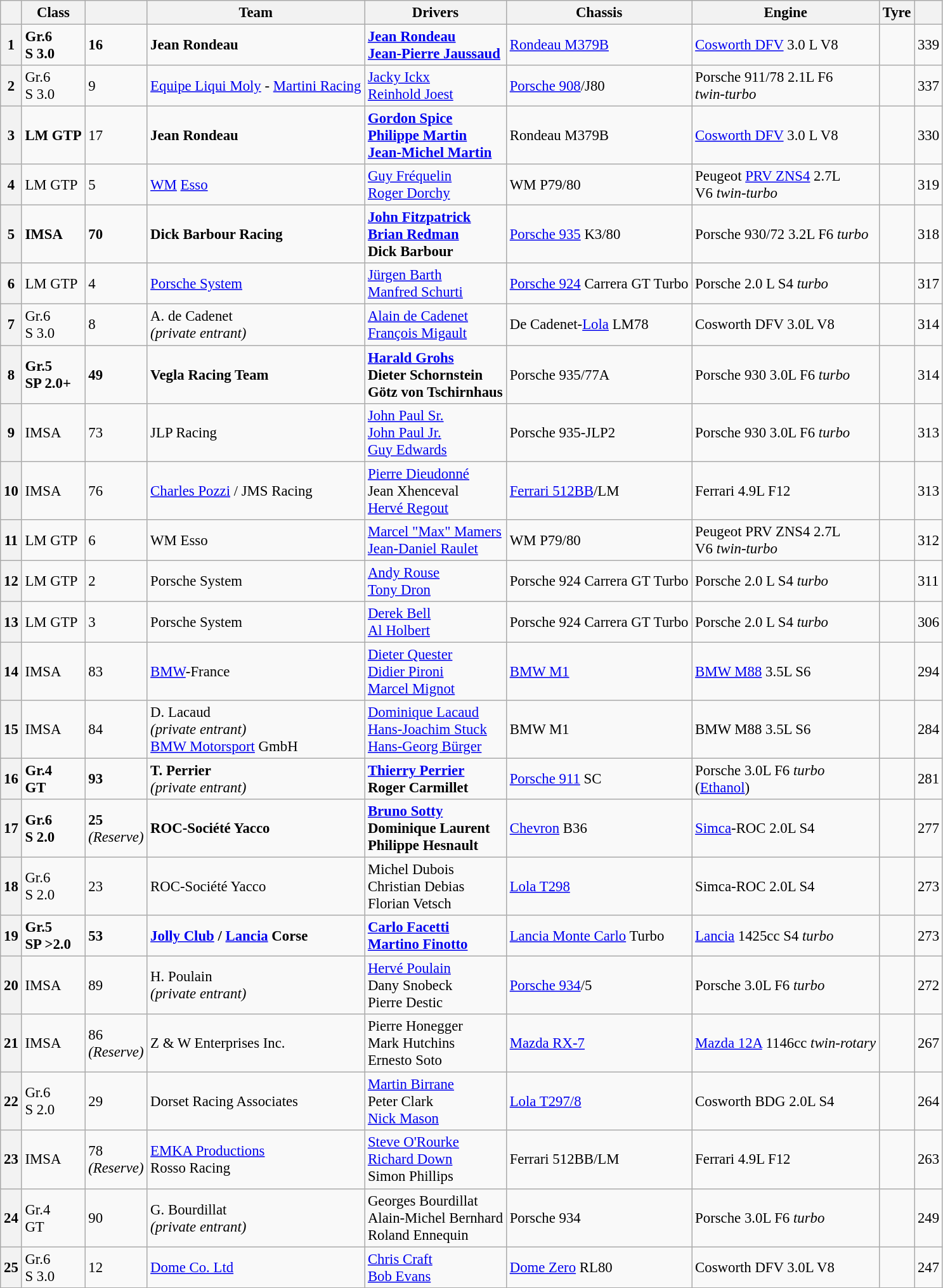<table class="wikitable" style="font-size: 95%;">
<tr>
<th></th>
<th>Class</th>
<th></th>
<th>Team</th>
<th>Drivers</th>
<th>Chassis</th>
<th>Engine</th>
<th>Tyre</th>
<th></th>
</tr>
<tr>
<th><strong>1</strong></th>
<td><strong>Gr.6<br>S 3.0</strong></td>
<td><strong>16</strong></td>
<td><strong> Jean Rondeau</strong></td>
<td><strong> <a href='#'>Jean Rondeau</a><br> <a href='#'>Jean-Pierre Jaussaud</a></strong></td>
<td><a href='#'>Rondeau M379B</a></td>
<td><a href='#'>Cosworth DFV</a> 3.0 L V8</td>
<td></td>
<td>339</td>
</tr>
<tr>
<th>2</th>
<td>Gr.6<br>S 3.0</td>
<td>9</td>
<td> <a href='#'>Equipe Liqui Moly</a> - <a href='#'>Martini Racing</a></td>
<td> <a href='#'>Jacky Ickx</a><br> <a href='#'>Reinhold Joest</a></td>
<td><a href='#'>Porsche 908</a>/J80</td>
<td>Porsche  911/78 2.1L F6<br> <em>twin-turbo</em></td>
<td></td>
<td>337</td>
</tr>
<tr>
<th><strong>3</strong></th>
<td><strong>LM GTP</strong></td>
<td>17</td>
<td><strong> Jean Rondeau</strong></td>
<td><strong> <a href='#'>Gordon Spice</a><br> <a href='#'>Philippe Martin</a><br>  <a href='#'>Jean-Michel Martin</a> </strong></td>
<td>Rondeau M379B</td>
<td><a href='#'>Cosworth DFV</a> 3.0 L V8</td>
<td></td>
<td>330</td>
</tr>
<tr>
<th>4</th>
<td>LM GTP</td>
<td>5</td>
<td> <a href='#'>WM</a> <a href='#'>Esso</a></td>
<td> <a href='#'>Guy Fréquelin</a><br> <a href='#'>Roger Dorchy</a></td>
<td>WM P79/80</td>
<td>Peugeot <a href='#'>PRV ZNS4</a> 2.7L<br> V6 <em>twin-turbo</em></td>
<td></td>
<td>319</td>
</tr>
<tr>
<th><strong>5</strong></th>
<td><strong>IMSA</strong></td>
<td><strong>70</strong></td>
<td><strong> Dick Barbour Racing</strong></td>
<td><strong> <a href='#'>John Fitzpatrick</a><br>  <a href='#'>Brian Redman</a><br>  Dick Barbour</strong></td>
<td><a href='#'>Porsche 935</a> K3/80</td>
<td>Porsche 930/72 3.2L F6 <em>turbo</em></td>
<td></td>
<td>318</td>
</tr>
<tr>
<th>6</th>
<td>LM GTP</td>
<td>4</td>
<td> <a href='#'>Porsche System</a></td>
<td> <a href='#'>Jürgen Barth</a><br> <a href='#'>Manfred Schurti</a></td>
<td><a href='#'>Porsche 924</a> Carrera GT Turbo</td>
<td>Porsche 2.0 L S4 <em>turbo</em></td>
<td></td>
<td>317</td>
</tr>
<tr>
<th>7</th>
<td>Gr.6<br>S 3.0</td>
<td>8</td>
<td> A. de Cadenet<br><em>(private entrant)</em></td>
<td> <a href='#'>Alain de Cadenet</a><br> <a href='#'>François Migault</a></td>
<td>De Cadenet-<a href='#'>Lola</a> LM78</td>
<td>Cosworth DFV 3.0L V8</td>
<td></td>
<td>314</td>
</tr>
<tr>
<th><strong>8</strong></th>
<td><strong>Gr.5<br>SP 2.0+</strong></td>
<td><strong>49</strong></td>
<td><strong> Vegla Racing Team</strong></td>
<td><strong> <a href='#'>Harald Grohs</a><br> Dieter Schornstein<br> Götz von Tschirnhaus</strong></td>
<td>Porsche 935/77A</td>
<td>Porsche 930 3.0L F6 <em>turbo</em></td>
<td></td>
<td>314</td>
</tr>
<tr>
<th>9</th>
<td>IMSA</td>
<td>73</td>
<td> JLP Racing</td>
<td> <a href='#'>John Paul Sr.</a><br> <a href='#'>John Paul Jr.</a><br>  <a href='#'>Guy Edwards</a></td>
<td>Porsche 935-JLP2</td>
<td>Porsche 930 3.0L F6 <em>turbo</em></td>
<td></td>
<td>313</td>
</tr>
<tr>
<th>10</th>
<td>IMSA</td>
<td>76</td>
<td> <a href='#'>Charles Pozzi</a> / JMS Racing</td>
<td> <a href='#'>Pierre Dieudonné</a><br> Jean Xhenceval<br> <a href='#'>Hervé Regout</a></td>
<td><a href='#'>Ferrari 512BB</a>/LM</td>
<td>Ferrari 4.9L F12</td>
<td></td>
<td>313</td>
</tr>
<tr>
<th>11</th>
<td>LM GTP</td>
<td>6</td>
<td> WM Esso</td>
<td> <a href='#'>Marcel "Max" Mamers</a><br> <a href='#'>Jean-Daniel Raulet</a></td>
<td>WM P79/80</td>
<td>Peugeot PRV ZNS4 2.7L<br> V6 <em>twin-turbo</em></td>
<td></td>
<td>312</td>
</tr>
<tr>
<th>12</th>
<td>LM GTP</td>
<td>2</td>
<td> Porsche System</td>
<td> <a href='#'>Andy Rouse</a><br> <a href='#'>Tony Dron</a></td>
<td>Porsche 924 Carrera GT Turbo</td>
<td>Porsche 2.0 L S4 <em>turbo</em></td>
<td></td>
<td>311</td>
</tr>
<tr>
<th>13</th>
<td>LM GTP</td>
<td>3</td>
<td> Porsche System</td>
<td> <a href='#'>Derek Bell</a><br>  <a href='#'>Al Holbert</a></td>
<td>Porsche 924 Carrera GT Turbo</td>
<td>Porsche 2.0 L S4 <em>turbo</em></td>
<td></td>
<td>306</td>
</tr>
<tr>
<th>14</th>
<td>IMSA</td>
<td>83</td>
<td> <a href='#'>BMW</a>-France</td>
<td> <a href='#'>Dieter Quester</a><br> <a href='#'>Didier Pironi</a><br> <a href='#'>Marcel Mignot</a></td>
<td><a href='#'>BMW M1</a></td>
<td><a href='#'>BMW M88</a> 3.5L S6</td>
<td></td>
<td>294</td>
</tr>
<tr>
<th>15</th>
<td>IMSA</td>
<td>84</td>
<td> D. Lacaud <br><em>(private entrant)</em><br> <a href='#'>BMW Motorsport</a> GmbH</td>
<td> <a href='#'>Dominique Lacaud</a><br> <a href='#'>Hans-Joachim Stuck</a><br> <a href='#'>Hans-Georg Bürger</a></td>
<td>BMW M1</td>
<td>BMW M88 3.5L S6</td>
<td></td>
<td>284</td>
</tr>
<tr>
<th><strong>16</strong></th>
<td><strong>Gr.4<br>GT</strong></td>
<td><strong>93</strong></td>
<td><strong> T. Perrier</strong><br><em>(private entrant)</em></td>
<td><strong> <a href='#'>Thierry Perrier</a><br> Roger Carmillet</strong></td>
<td><a href='#'>Porsche 911</a> SC</td>
<td>Porsche 3.0L F6 <em>turbo</em><br>(<a href='#'>Ethanol</a>)</td>
<td></td>
<td>281</td>
</tr>
<tr>
<th><strong>17</strong></th>
<td><strong>Gr.6<br>S 2.0</strong></td>
<td><strong>25</strong><br><em>(Reserve)</em></td>
<td><strong> ROC-Société Yacco </strong></td>
<td><strong> <a href='#'>Bruno Sotty</a><br> Dominique Laurent<br> Philippe Hesnault</strong></td>
<td><a href='#'>Chevron</a> B36</td>
<td><a href='#'>Simca</a>-ROC 2.0L S4</td>
<td></td>
<td>277</td>
</tr>
<tr>
<th>18</th>
<td>Gr.6<br>S 2.0</td>
<td>23</td>
<td> ROC-Société Yacco</td>
<td> Michel Dubois<br> Christian Debias<br> Florian Vetsch</td>
<td><a href='#'>Lola T298</a></td>
<td>Simca-ROC 2.0L S4</td>
<td></td>
<td>273</td>
</tr>
<tr>
<th><strong>19</strong></th>
<td><strong>Gr.5<br>SP >2.0</strong></td>
<td><strong>53</strong></td>
<td><strong> <a href='#'>Jolly Club</a> / <a href='#'>Lancia</a> Corse</strong></td>
<td><strong> <a href='#'>Carlo Facetti</a><br> <a href='#'>Martino Finotto</a> </strong></td>
<td><a href='#'>Lancia Monte Carlo</a> Turbo</td>
<td><a href='#'>Lancia</a> 1425cc S4 <em>turbo</em></td>
<td></td>
<td>273</td>
</tr>
<tr>
<th>20</th>
<td>IMSA</td>
<td>89</td>
<td> H. Poulain<br><em>(private entrant)</em></td>
<td> <a href='#'>Hervé Poulain</a><br> Dany Snobeck<br> Pierre Destic</td>
<td><a href='#'>Porsche 934</a>/5</td>
<td>Porsche 3.0L F6 <em>turbo</em></td>
<td></td>
<td>272</td>
</tr>
<tr>
<th>21</th>
<td>IMSA</td>
<td>86<br><em>(Reserve)</em></td>
<td> Z & W Enterprises Inc.</td>
<td> Pierre Honegger<br> Mark Hutchins<br> Ernesto Soto</td>
<td><a href='#'>Mazda RX-7</a></td>
<td><a href='#'>Mazda 12A</a> 1146cc <em>twin-rotary</em></td>
<td></td>
<td>267</td>
</tr>
<tr>
<th>22</th>
<td>Gr.6<br>S 2.0</td>
<td>29</td>
<td> Dorset Racing Associates</td>
<td> <a href='#'>Martin Birrane</a><br> Peter Clark<br> <a href='#'>Nick Mason</a></td>
<td><a href='#'>Lola T297/8</a></td>
<td>Cosworth BDG 2.0L S4</td>
<td></td>
<td>264</td>
</tr>
<tr>
<th>23</th>
<td>IMSA</td>
<td>78<br><em>(Reserve)</em></td>
<td> <a href='#'>EMKA Productions</a><br> Rosso Racing</td>
<td> <a href='#'>Steve O'Rourke</a><br> <a href='#'>Richard Down</a><br> Simon Phillips</td>
<td>Ferrari 512BB/LM</td>
<td>Ferrari 4.9L F12</td>
<td></td>
<td>263</td>
</tr>
<tr>
<th>24</th>
<td>Gr.4<br>GT</td>
<td>90</td>
<td> G. Bourdillat<br><em>(private entrant)</em></td>
<td> Georges Bourdillat<br> Alain-Michel Bernhard<br>  Roland Ennequin</td>
<td>Porsche 934</td>
<td>Porsche 3.0L F6 <em>turbo</em></td>
<td></td>
<td>249</td>
</tr>
<tr>
<th>25</th>
<td>Gr.6<br>S 3.0</td>
<td>12</td>
<td> <a href='#'>Dome Co. Ltd</a></td>
<td> <a href='#'>Chris Craft</a><br> <a href='#'>Bob Evans</a></td>
<td><a href='#'>Dome Zero</a> RL80</td>
<td>Cosworth DFV 3.0L V8</td>
<td></td>
<td>247</td>
</tr>
</table>
